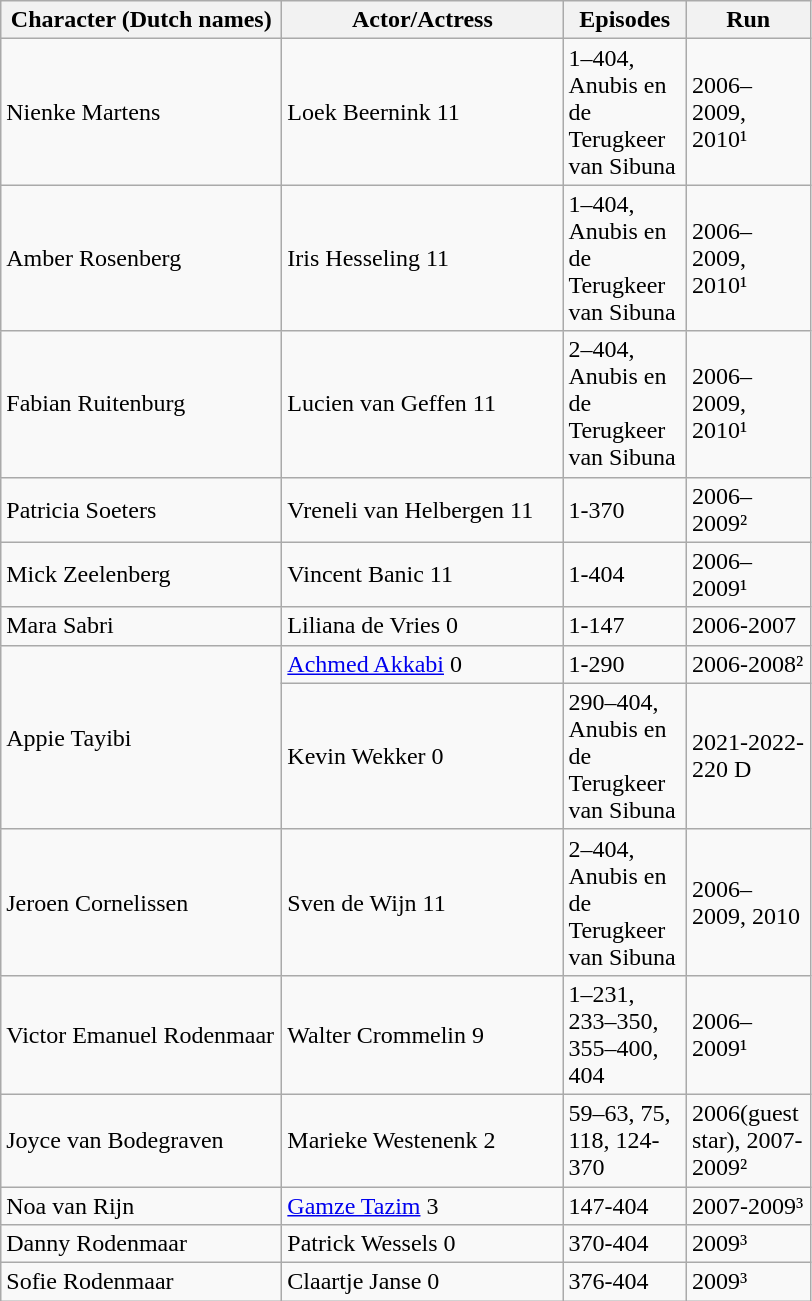<table class="wikitable">
<tr>
<th style="width:180px">Character (Dutch names)</th>
<th style="width:180px">Actor/Actress</th>
<th style="width:75px">Episodes</th>
<th style="width:75px">Run</th>
</tr>
<tr>
<td>Nienke Martens</td>
<td>Loek Beernink  11</td>
<td>1–404, Anubis en de Terugkeer van Sibuna</td>
<td>2006–2009, 2010¹</td>
</tr>
<tr>
<td>Amber Rosenberg</td>
<td>Iris Hesseling  11</td>
<td>1–404, Anubis en de Terugkeer van Sibuna</td>
<td>2006–2009, 2010¹</td>
</tr>
<tr>
<td>Fabian Ruitenburg</td>
<td>Lucien van Geffen 11</td>
<td>2–404, Anubis en de Terugkeer van Sibuna</td>
<td>2006–2009, 2010¹</td>
</tr>
<tr>
<td>Patricia Soeters</td>
<td>Vreneli van Helbergen  11</td>
<td>1-370</td>
<td>2006–2009²</td>
</tr>
<tr>
<td>Mick Zeelenberg</td>
<td>Vincent Banic  11</td>
<td>1-404</td>
<td>2006–2009¹</td>
</tr>
<tr>
<td>Mara Sabri</td>
<td>Liliana de Vries   0</td>
<td>1-147</td>
<td>2006-2007</td>
</tr>
<tr>
<td rowspan="2">Appie Tayibi</td>
<td><a href='#'>Achmed Akkabi</a>  0</td>
<td>1-290</td>
<td>2006-2008²</td>
</tr>
<tr>
<td>Kevin Wekker   0</td>
<td>290–404, Anubis en de Terugkeer van Sibuna</td>
<td>2021-2022-220  D</td>
</tr>
<tr>
<td>Jeroen Cornelissen</td>
<td>Sven de Wijn  11</td>
<td>2–404, Anubis en de Terugkeer van Sibuna</td>
<td>2006–2009, 2010</td>
</tr>
<tr>
<td>Victor Emanuel Rodenmaar</td>
<td>Walter Crommelin   9</td>
<td>1–231, 233–350, 355–400, 404</td>
<td>2006–2009¹</td>
</tr>
<tr>
<td>Joyce van Bodegraven</td>
<td>Marieke Westenenk   2</td>
<td>59–63, 75, 118, 124-370</td>
<td>2006(guest star), 2007-2009²</td>
</tr>
<tr>
<td>Noa van Rijn</td>
<td><a href='#'>Gamze Tazim</a>  3</td>
<td>147-404</td>
<td>2007-2009³</td>
</tr>
<tr>
<td>Danny Rodenmaar</td>
<td>Patrick Wessels  0</td>
<td>370-404</td>
<td>2009³</td>
</tr>
<tr>
<td>Sofie Rodenmaar</td>
<td>Claartje Janse 0</td>
<td>376-404</td>
<td>2009³</td>
</tr>
</table>
